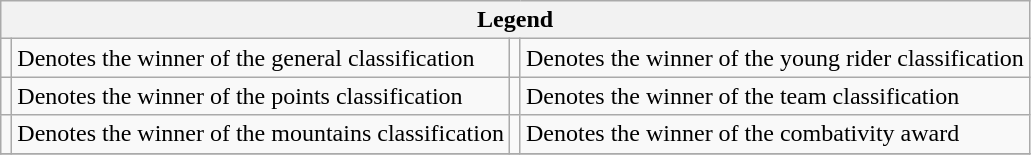<table class="wikitable">
<tr>
<th colspan="4">Legend</th>
</tr>
<tr>
<td></td>
<td>Denotes the winner of the general classification</td>
<td></td>
<td>Denotes the winner of the young rider classification</td>
</tr>
<tr>
<td></td>
<td>Denotes the winner of the points classification</td>
<td></td>
<td>Denotes the winner of the team classification</td>
</tr>
<tr>
<td></td>
<td>Denotes the winner of the mountains classification</td>
<td></td>
<td>Denotes the winner of the combativity award</td>
</tr>
<tr>
</tr>
</table>
